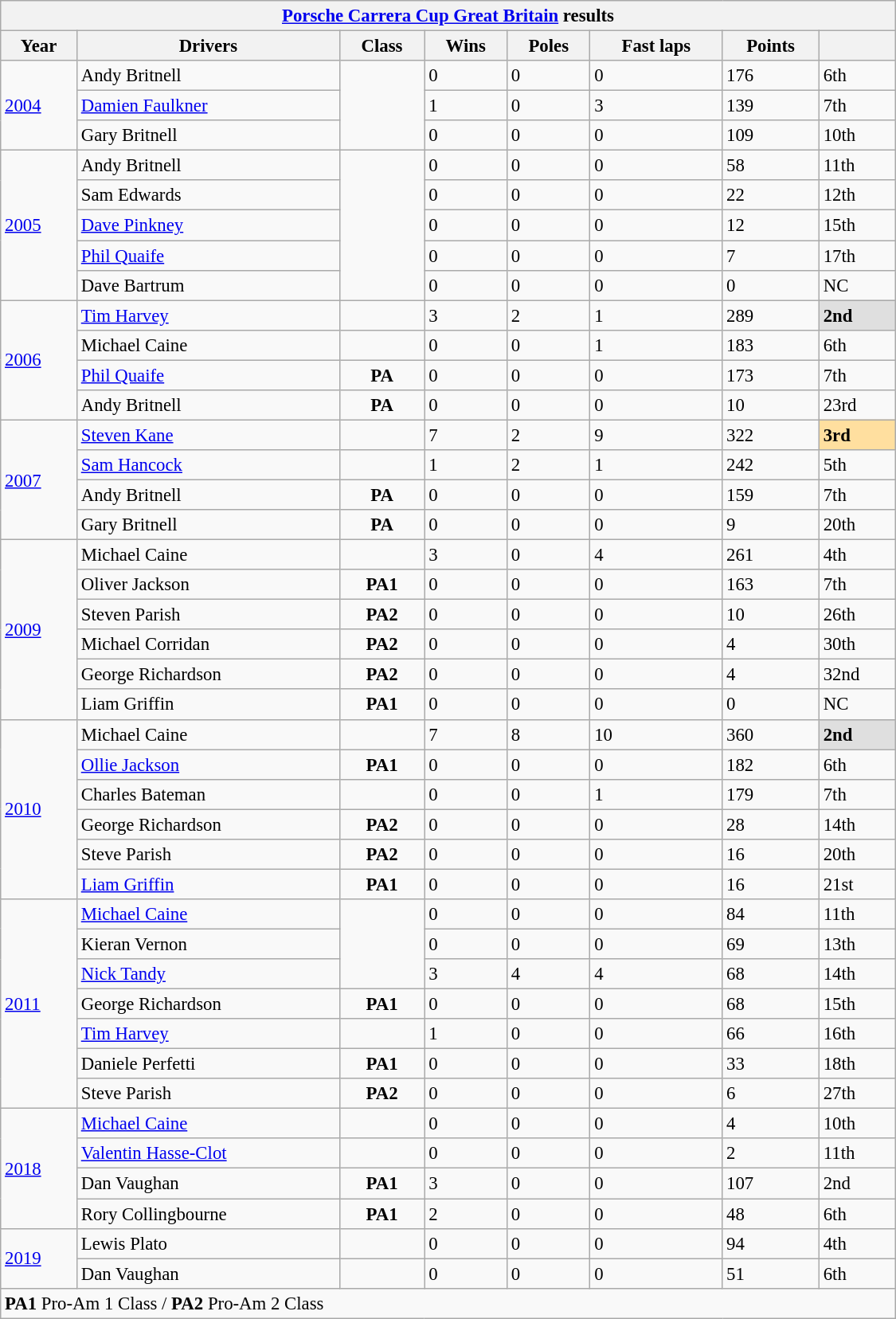<table class="wikitable collapsible collapsed" style="font-size:95%; width:750px">
<tr>
<th colspan=9><a href='#'>Porsche Carrera Cup Great Britain</a> results</th>
</tr>
<tr>
<th>Year</th>
<th>Drivers</th>
<th>Class</th>
<th>Wins</th>
<th>Poles</th>
<th>Fast laps</th>
<th>Points</th>
<th></th>
</tr>
<tr>
<td rowspan=3><a href='#'>2004</a></td>
<td>Andy Britnell</td>
<td rowspan=3></td>
<td>0</td>
<td>0</td>
<td>0</td>
<td>176</td>
<td>6th</td>
</tr>
<tr>
<td><a href='#'>Damien Faulkner</a></td>
<td>1</td>
<td>0</td>
<td>3</td>
<td>139</td>
<td>7th</td>
</tr>
<tr>
<td>Gary Britnell</td>
<td>0</td>
<td>0</td>
<td>0</td>
<td>109</td>
<td>10th</td>
</tr>
<tr>
<td rowspan=5><a href='#'>2005</a></td>
<td>Andy Britnell</td>
<td rowspan=5></td>
<td>0</td>
<td>0</td>
<td>0</td>
<td>58</td>
<td>11th</td>
</tr>
<tr>
<td>Sam Edwards</td>
<td>0</td>
<td>0</td>
<td>0</td>
<td>22</td>
<td>12th</td>
</tr>
<tr>
<td><a href='#'>Dave Pinkney</a></td>
<td>0</td>
<td>0</td>
<td>0</td>
<td>12</td>
<td>15th</td>
</tr>
<tr>
<td><a href='#'>Phil Quaife</a></td>
<td>0</td>
<td>0</td>
<td>0</td>
<td>7</td>
<td>17th</td>
</tr>
<tr>
<td>Dave Bartrum</td>
<td>0</td>
<td>0</td>
<td>0</td>
<td>0</td>
<td>NC</td>
</tr>
<tr>
<td rowspan=4><a href='#'>2006</a></td>
<td><a href='#'>Tim Harvey</a></td>
<td></td>
<td>3</td>
<td>2</td>
<td>1</td>
<td>289</td>
<td style="background:#DFDFDF;"><strong>2nd</strong></td>
</tr>
<tr>
<td>Michael Caine</td>
<td></td>
<td>0</td>
<td>0</td>
<td>1</td>
<td>183</td>
<td>6th</td>
</tr>
<tr>
<td><a href='#'>Phil Quaife</a></td>
<td align="center"><strong><span>PA</span></strong></td>
<td>0</td>
<td>0</td>
<td>0</td>
<td>173</td>
<td>7th</td>
</tr>
<tr>
<td>Andy Britnell</td>
<td align="center"><strong><span>PA</span></strong></td>
<td>0</td>
<td>0</td>
<td>0</td>
<td>10</td>
<td>23rd</td>
</tr>
<tr>
<td rowspan=4><a href='#'>2007</a></td>
<td><a href='#'>Steven Kane</a></td>
<td></td>
<td>7</td>
<td>2</td>
<td>9</td>
<td>322</td>
<td style="background:#FFDF9F;"><strong>3rd</strong></td>
</tr>
<tr>
<td><a href='#'>Sam Hancock</a></td>
<td></td>
<td>1</td>
<td>2</td>
<td>1</td>
<td>242</td>
<td>5th</td>
</tr>
<tr>
<td>Andy Britnell</td>
<td align="center"><strong><span>PA</span></strong></td>
<td>0</td>
<td>0</td>
<td>0</td>
<td>159</td>
<td>7th</td>
</tr>
<tr>
<td>Gary Britnell</td>
<td align="center"><strong><span>PA</span></strong></td>
<td>0</td>
<td>0</td>
<td>0</td>
<td>9</td>
<td>20th</td>
</tr>
<tr>
<td rowspan=6><a href='#'>2009</a></td>
<td>Michael Caine</td>
<td></td>
<td>3</td>
<td>0</td>
<td>4</td>
<td>261</td>
<td>4th</td>
</tr>
<tr>
<td>Oliver Jackson</td>
<td align="center"><strong><span>PA1</span></strong></td>
<td>0</td>
<td>0</td>
<td>0</td>
<td>163</td>
<td>7th</td>
</tr>
<tr>
<td>Steven Parish</td>
<td align="center"><strong><span>PA2</span></strong></td>
<td>0</td>
<td>0</td>
<td>0</td>
<td>10</td>
<td>26th</td>
</tr>
<tr>
<td>Michael Corridan</td>
<td align="center"><strong><span>PA2</span></strong></td>
<td>0</td>
<td>0</td>
<td>0</td>
<td>4</td>
<td>30th</td>
</tr>
<tr>
<td>George Richardson</td>
<td align="center"><strong><span>PA2</span></strong></td>
<td>0</td>
<td>0</td>
<td>0</td>
<td>4</td>
<td>32nd</td>
</tr>
<tr>
<td>Liam Griffin</td>
<td align="center"><strong><span>PA1</span></strong></td>
<td>0</td>
<td>0</td>
<td>0</td>
<td>0</td>
<td>NC</td>
</tr>
<tr>
<td rowspan=6><a href='#'>2010</a></td>
<td>Michael Caine</td>
<td></td>
<td>7</td>
<td>8</td>
<td>10</td>
<td>360</td>
<td style="background:#DFDFDF;"><strong>2nd</strong></td>
</tr>
<tr>
<td><a href='#'>Ollie Jackson</a></td>
<td align="center"><strong><span>PA1</span></strong></td>
<td>0</td>
<td>0</td>
<td>0</td>
<td>182</td>
<td>6th</td>
</tr>
<tr>
<td>Charles Bateman</td>
<td></td>
<td>0</td>
<td>0</td>
<td>1</td>
<td>179</td>
<td>7th</td>
</tr>
<tr>
<td>George Richardson</td>
<td align="center"><strong><span>PA2</span></strong></td>
<td>0</td>
<td>0</td>
<td>0</td>
<td>28</td>
<td>14th</td>
</tr>
<tr>
<td>Steve Parish</td>
<td align="center"><strong><span>PA2</span></strong></td>
<td>0</td>
<td>0</td>
<td>0</td>
<td>16</td>
<td>20th</td>
</tr>
<tr>
<td><a href='#'>Liam Griffin</a></td>
<td align="center"><strong><span>PA1</span></strong></td>
<td>0</td>
<td>0</td>
<td>0</td>
<td>16</td>
<td>21st</td>
</tr>
<tr>
<td rowspan=7><a href='#'>2011</a></td>
<td><a href='#'>Michael Caine</a></td>
<td rowspan=3></td>
<td>0</td>
<td>0</td>
<td>0</td>
<td>84</td>
<td>11th</td>
</tr>
<tr>
<td>Kieran Vernon</td>
<td>0</td>
<td>0</td>
<td>0</td>
<td>69</td>
<td>13th</td>
</tr>
<tr>
<td><a href='#'>Nick Tandy</a></td>
<td>3</td>
<td>4</td>
<td>4</td>
<td>68</td>
<td>14th</td>
</tr>
<tr>
<td>George Richardson</td>
<td align="center"><strong><span>PA1</span></strong></td>
<td>0</td>
<td>0</td>
<td>0</td>
<td>68</td>
<td>15th</td>
</tr>
<tr>
<td><a href='#'>Tim Harvey</a></td>
<td></td>
<td>1</td>
<td>0</td>
<td>0</td>
<td>66</td>
<td>16th</td>
</tr>
<tr>
<td>Daniele Perfetti</td>
<td align="center"><strong><span>PA1</span></strong></td>
<td>0</td>
<td>0</td>
<td>0</td>
<td>33</td>
<td>18th</td>
</tr>
<tr>
<td>Steve Parish</td>
<td align="center"><strong><span>PA2</span></strong></td>
<td>0</td>
<td>0</td>
<td>0</td>
<td>6</td>
<td>27th</td>
</tr>
<tr>
<td rowspan=4><a href='#'>2018</a></td>
<td><a href='#'>Michael Caine</a></td>
<td></td>
<td>0</td>
<td>0</td>
<td>0</td>
<td>4</td>
<td>10th</td>
</tr>
<tr>
<td><a href='#'>Valentin Hasse-Clot</a></td>
<td></td>
<td>0</td>
<td>0</td>
<td>0</td>
<td>2</td>
<td>11th</td>
</tr>
<tr>
<td>Dan Vaughan</td>
<td align="center"><strong><span>PA1</span></strong></td>
<td>3</td>
<td>0</td>
<td>0</td>
<td>107</td>
<td>2nd</td>
</tr>
<tr>
<td>Rory Collingbourne</td>
<td align="center"><strong><span>PA1</span></strong></td>
<td>2</td>
<td>0</td>
<td>0</td>
<td>48</td>
<td>6th</td>
</tr>
<tr>
<td rowspan=2><a href='#'>2019</a></td>
<td>Lewis Plato</td>
<td></td>
<td>0</td>
<td>0</td>
<td>0</td>
<td>94</td>
<td>4th</td>
</tr>
<tr>
<td>Dan Vaughan</td>
<td></td>
<td>0</td>
<td>0</td>
<td>0</td>
<td>51</td>
<td>6th</td>
</tr>
<tr>
<td colspan=8><strong><span>PA1</span></strong> Pro-Am 1 Class / <strong><span>PA2</span></strong> Pro-Am 2 Class</td>
</tr>
</table>
